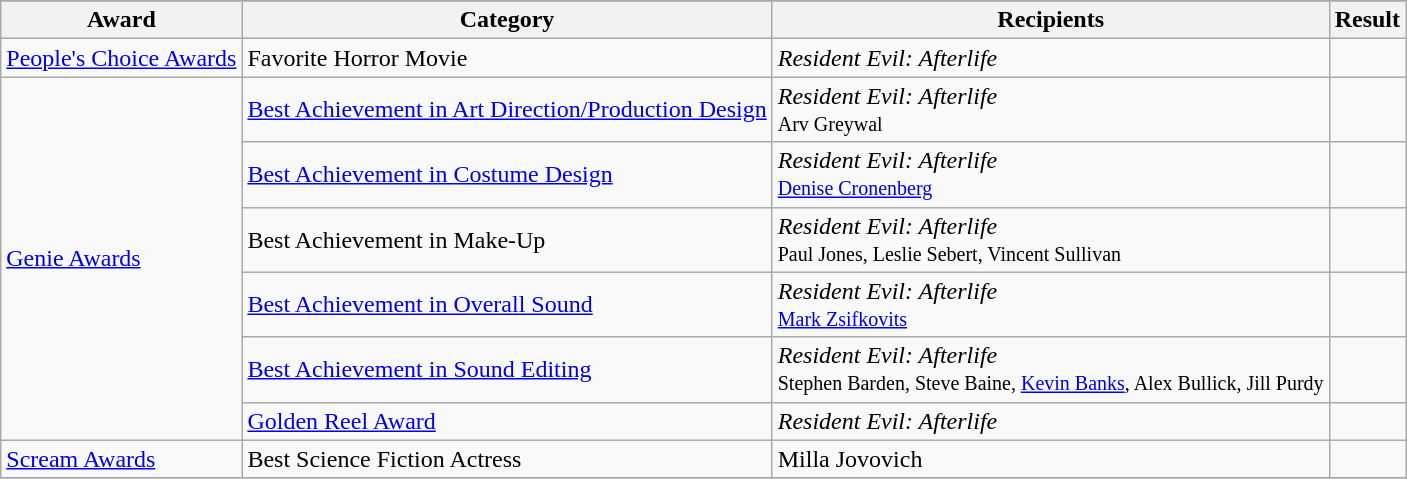<table class="wikitable sortable plainrowheaders">
<tr>
</tr>
<tr>
<th>Award</th>
<th>Category</th>
<th>Recipients</th>
<th>Result</th>
</tr>
<tr>
<td><a href='#'>People's Choice Awards</a></td>
<td>Favorite Horror Movie</td>
<td><em>Resident Evil: Afterlife</em></td>
<td></td>
</tr>
<tr>
<td rowspan="6"><a href='#'>Genie Awards</a></td>
<td><a href='#'>Best Achievement in Art Direction/Production Design</a></td>
<td><em>Resident Evil: Afterlife</em><br><small>Arv Greywal</small></td>
<td></td>
</tr>
<tr>
<td><a href='#'>Best Achievement in Costume Design</a></td>
<td><em>Resident Evil: Afterlife</em><br><small><a href='#'>Denise Cronenberg</a></small></td>
<td></td>
</tr>
<tr>
<td Genie Award for Best Achievement in Make-Up>Best Achievement in Make-Up</td>
<td><em>Resident Evil: Afterlife</em><br><small>Paul Jones, Leslie Sebert, Vincent Sullivan</small></td>
<td></td>
</tr>
<tr>
<td><a href='#'>Best Achievement in Overall Sound</a></td>
<td><em>Resident Evil: Afterlife</em><br><small><a href='#'>Mark Zsifkovits</a></small></td>
<td></td>
</tr>
<tr>
<td><a href='#'>Best Achievement in Sound Editing</a></td>
<td><em>Resident Evil: Afterlife</em><br><small>Stephen Barden, Steve Baine, <a href='#'>Kevin Banks</a>, Alex Bullick, Jill Purdy</small></td>
<td></td>
</tr>
<tr>
<td><a href='#'>Golden Reel Award</a></td>
<td><em>Resident Evil: Afterlife</em></td>
<td></td>
</tr>
<tr>
<td><a href='#'>Scream Awards</a></td>
<td>Best Science Fiction Actress</td>
<td>Milla Jovovich</td>
<td></td>
</tr>
<tr>
</tr>
</table>
